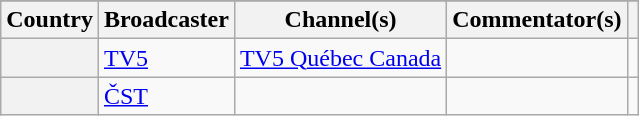<table class="wikitable plainrowheaders">
<tr>
</tr>
<tr>
<th scope="col">Country</th>
<th scope="col">Broadcaster</th>
<th scope="col">Channel(s)</th>
<th scope="col">Commentator(s)</th>
<th scope="col"></th>
</tr>
<tr>
<th scope="row"></th>
<td><a href='#'>TV5</a></td>
<td><a href='#'>TV5 Québec Canada</a></td>
<td></td>
<td style="text-align:center"></td>
</tr>
<tr>
<th scope="row"></th>
<td><a href='#'>ČST</a></td>
<td></td>
<td></td>
<td style="text-align:center"></td>
</tr>
</table>
